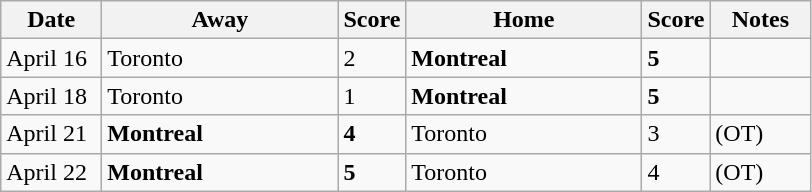<table class="wikitable">
<tr>
<th style="width:60px;">Date</th>
<th style="width:150px;">Away</th>
<th style="width:5px;">Score</th>
<th style="width:150px;">Home</th>
<th style="width:5px;">Score</th>
<th style="width:60px;">Notes</th>
</tr>
<tr>
<td>April 16</td>
<td>Toronto</td>
<td>2</td>
<td><strong>Montreal </strong></td>
<td><strong>5</strong></td>
<td></td>
</tr>
<tr>
<td>April 18</td>
<td>Toronto</td>
<td>1</td>
<td><strong>Montreal </strong></td>
<td><strong>5</strong></td>
<td></td>
</tr>
<tr>
<td>April 21</td>
<td><strong>Montreal </strong></td>
<td><strong>4</strong></td>
<td>Toronto</td>
<td>3</td>
<td>(OT)</td>
</tr>
<tr>
<td>April 22</td>
<td><strong>Montreal </strong></td>
<td><strong>5</strong></td>
<td>Toronto</td>
<td>4</td>
<td>(OT)</td>
</tr>
</table>
